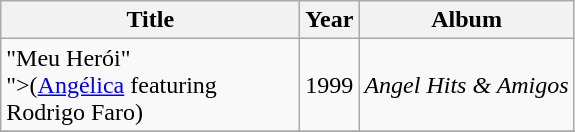<table class="wikitable">
<tr>
<th style="width:12em;">Title</th>
<th>Year</th>
<th>Album</th>
</tr>
<tr>
<td>"Meu Herói"<br><span>">(<a href='#'>Angélica</a> featuring Rodrigo Faro)</span></td>
<td>1999</td>
<td align="center"><em>Angel Hits & Amigos</em></td>
</tr>
<tr>
</tr>
</table>
